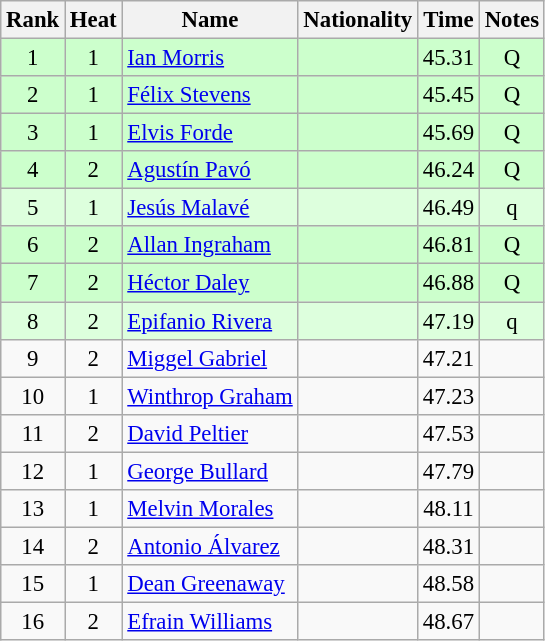<table class="wikitable sortable" style="text-align:center; font-size:95%">
<tr>
<th>Rank</th>
<th>Heat</th>
<th>Name</th>
<th>Nationality</th>
<th>Time</th>
<th>Notes</th>
</tr>
<tr bgcolor=ccffcc>
<td>1</td>
<td>1</td>
<td align=left><a href='#'>Ian Morris</a></td>
<td align=left></td>
<td>45.31</td>
<td>Q</td>
</tr>
<tr bgcolor=ccffcc>
<td>2</td>
<td>1</td>
<td align=left><a href='#'>Félix Stevens</a></td>
<td align=left></td>
<td>45.45</td>
<td>Q</td>
</tr>
<tr bgcolor=ccffcc>
<td>3</td>
<td>1</td>
<td align=left><a href='#'>Elvis Forde</a></td>
<td align=left></td>
<td>45.69</td>
<td>Q</td>
</tr>
<tr bgcolor=ccffcc>
<td>4</td>
<td>2</td>
<td align=left><a href='#'>Agustín Pavó</a></td>
<td align=left></td>
<td>46.24</td>
<td>Q</td>
</tr>
<tr bgcolor=ddffdd>
<td>5</td>
<td>1</td>
<td align=left><a href='#'>Jesús Malavé</a></td>
<td align=left></td>
<td>46.49</td>
<td>q</td>
</tr>
<tr bgcolor=ccffcc>
<td>6</td>
<td>2</td>
<td align=left><a href='#'>Allan Ingraham</a></td>
<td align=left></td>
<td>46.81</td>
<td>Q</td>
</tr>
<tr bgcolor=ccffcc>
<td>7</td>
<td>2</td>
<td align=left><a href='#'>Héctor Daley</a></td>
<td align=left></td>
<td>46.88</td>
<td>Q</td>
</tr>
<tr bgcolor=ddffdd>
<td>8</td>
<td>2</td>
<td align=left><a href='#'>Epifanio Rivera</a></td>
<td align=left></td>
<td>47.19</td>
<td>q</td>
</tr>
<tr>
<td>9</td>
<td>2</td>
<td align=left><a href='#'>Miggel Gabriel</a></td>
<td align=left></td>
<td>47.21</td>
<td></td>
</tr>
<tr>
<td>10</td>
<td>1</td>
<td align=left><a href='#'>Winthrop Graham</a></td>
<td align=left></td>
<td>47.23</td>
<td></td>
</tr>
<tr>
<td>11</td>
<td>2</td>
<td align=left><a href='#'>David Peltier</a></td>
<td align=left></td>
<td>47.53</td>
<td></td>
</tr>
<tr>
<td>12</td>
<td>1</td>
<td align=left><a href='#'>George Bullard</a></td>
<td align=left></td>
<td>47.79</td>
<td></td>
</tr>
<tr>
<td>13</td>
<td>1</td>
<td align=left><a href='#'>Melvin Morales</a></td>
<td align=left></td>
<td>48.11</td>
<td></td>
</tr>
<tr>
<td>14</td>
<td>2</td>
<td align=left><a href='#'>Antonio Álvarez</a></td>
<td align=left></td>
<td>48.31</td>
<td></td>
</tr>
<tr>
<td>15</td>
<td>1</td>
<td align=left><a href='#'>Dean Greenaway</a></td>
<td align=left></td>
<td>48.58</td>
<td></td>
</tr>
<tr>
<td>16</td>
<td>2</td>
<td align=left><a href='#'>Efrain Williams</a></td>
<td align=left></td>
<td>48.67</td>
<td></td>
</tr>
</table>
